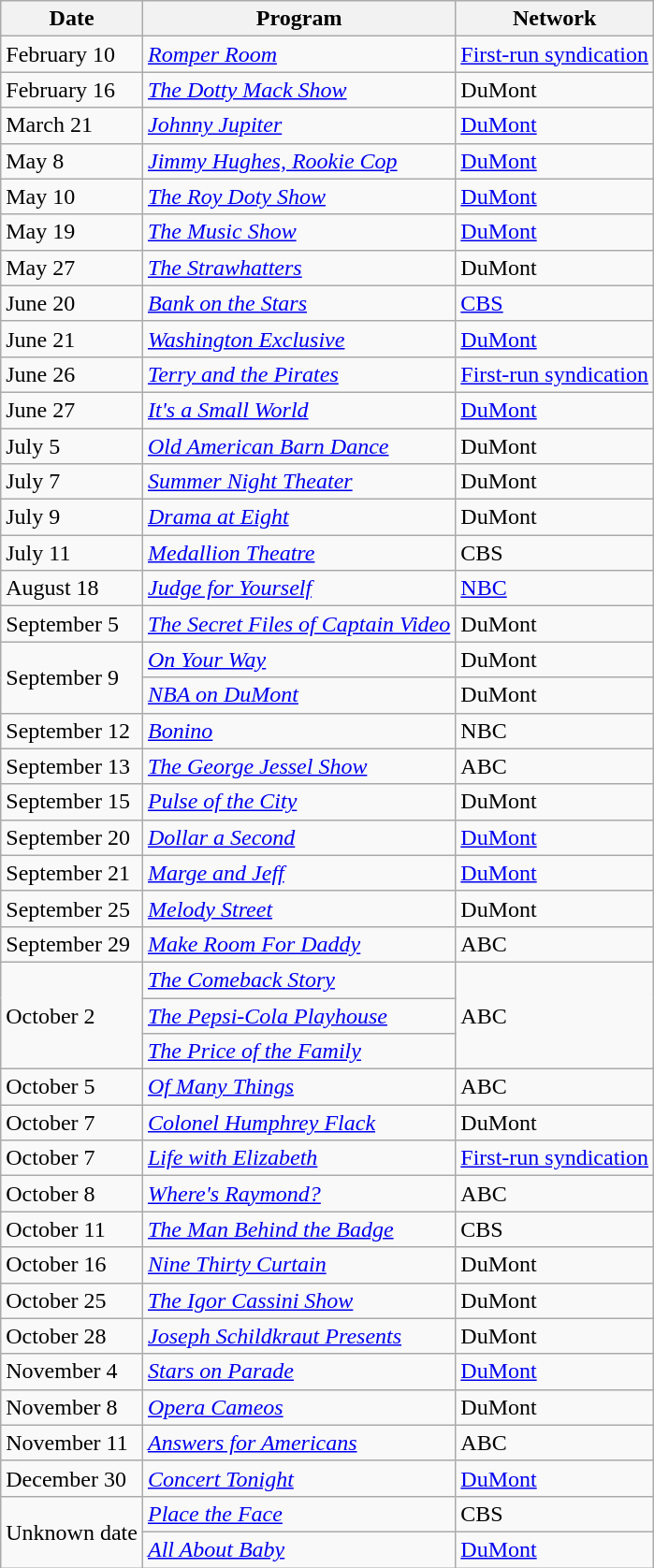<table class="wikitable sortable">
<tr>
<th>Date</th>
<th>Program</th>
<th>Network</th>
</tr>
<tr>
<td>February 10</td>
<td><em><a href='#'>Romper Room</a></em></td>
<td><a href='#'>First-run syndication</a></td>
</tr>
<tr>
<td>February 16</td>
<td><em><a href='#'>The Dotty Mack Show</a></em></td>
<td>DuMont</td>
</tr>
<tr>
<td>March 21</td>
<td><em><a href='#'>Johnny Jupiter</a></em></td>
<td><a href='#'>DuMont</a></td>
</tr>
<tr>
<td>May 8</td>
<td><em><a href='#'>Jimmy Hughes, Rookie Cop</a></em></td>
<td><a href='#'>DuMont</a></td>
</tr>
<tr>
<td>May 10</td>
<td><em><a href='#'>The Roy Doty Show</a></em></td>
<td><a href='#'>DuMont</a></td>
</tr>
<tr>
<td>May 19</td>
<td><em><a href='#'>The Music Show</a></em></td>
<td><a href='#'>DuMont</a></td>
</tr>
<tr>
<td>May 27</td>
<td><em><a href='#'>The Strawhatters</a></em></td>
<td>DuMont</td>
</tr>
<tr>
<td>June 20</td>
<td><em><a href='#'>Bank on the Stars</a></em></td>
<td><a href='#'>CBS</a></td>
</tr>
<tr>
<td>June 21</td>
<td><em><a href='#'>Washington Exclusive</a></em></td>
<td><a href='#'>DuMont</a></td>
</tr>
<tr>
<td>June 26</td>
<td><em><a href='#'>Terry and the Pirates</a></em></td>
<td><a href='#'>First-run syndication</a></td>
</tr>
<tr>
<td>June 27</td>
<td><em><a href='#'>It's a Small World</a></em></td>
<td><a href='#'>DuMont</a></td>
</tr>
<tr>
<td>July 5</td>
<td><em><a href='#'>Old American Barn Dance</a></em></td>
<td>DuMont</td>
</tr>
<tr>
<td>July 7</td>
<td><em><a href='#'>Summer Night Theater</a></em></td>
<td>DuMont</td>
</tr>
<tr>
<td>July 9</td>
<td><em><a href='#'>Drama at Eight</a></em></td>
<td>DuMont</td>
</tr>
<tr>
<td>July 11</td>
<td><em><a href='#'>Medallion Theatre</a></em></td>
<td>CBS</td>
</tr>
<tr>
<td>August 18</td>
<td><em><a href='#'>Judge for Yourself</a></em></td>
<td><a href='#'>NBC</a></td>
</tr>
<tr>
<td>September 5</td>
<td><em><a href='#'>The Secret Files of Captain Video</a></em></td>
<td>DuMont</td>
</tr>
<tr>
<td rowspan="2">September 9</td>
<td><em><a href='#'>On Your Way</a></em></td>
<td>DuMont</td>
</tr>
<tr>
<td><em><a href='#'>NBA on DuMont</a></em></td>
<td>DuMont</td>
</tr>
<tr>
<td>September 12</td>
<td><em><a href='#'>Bonino</a></em></td>
<td>NBC</td>
</tr>
<tr>
<td>September 13</td>
<td><em><a href='#'>The George Jessel Show</a></em></td>
<td>ABC</td>
</tr>
<tr>
<td>September 15</td>
<td><em><a href='#'>Pulse of the City</a></em></td>
<td>DuMont</td>
</tr>
<tr>
<td>September 20</td>
<td><em><a href='#'>Dollar a Second</a></em></td>
<td><a href='#'>DuMont</a></td>
</tr>
<tr>
<td>September 21</td>
<td><em><a href='#'>Marge and Jeff</a></em></td>
<td><a href='#'>DuMont</a></td>
</tr>
<tr>
<td>September 25</td>
<td><em><a href='#'>Melody Street</a></em></td>
<td>DuMont</td>
</tr>
<tr>
<td>September 29</td>
<td><em><a href='#'>Make Room For Daddy</a></em></td>
<td>ABC</td>
</tr>
<tr>
<td rowspan=3>October 2</td>
<td><em><a href='#'>The Comeback Story</a></em></td>
<td rowspan=3>ABC</td>
</tr>
<tr>
<td><em><a href='#'>The Pepsi-Cola Playhouse</a></em></td>
</tr>
<tr>
<td><em><a href='#'>The Price of the Family</a></em></td>
</tr>
<tr>
<td>October 5</td>
<td><em><a href='#'>Of Many Things</a></em></td>
<td>ABC</td>
</tr>
<tr>
<td>October 7</td>
<td><em><a href='#'>Colonel Humphrey Flack</a></em></td>
<td>DuMont</td>
</tr>
<tr>
<td>October 7</td>
<td><em><a href='#'>Life with Elizabeth</a></em></td>
<td><a href='#'>First-run syndication</a></td>
</tr>
<tr>
<td>October 8</td>
<td><em><a href='#'>Where's Raymond?</a></em></td>
<td>ABC</td>
</tr>
<tr>
<td>October 11</td>
<td><em><a href='#'>The Man Behind the Badge</a></em></td>
<td>CBS</td>
</tr>
<tr>
<td>October 16</td>
<td><em><a href='#'>Nine Thirty Curtain</a></em></td>
<td>DuMont</td>
</tr>
<tr>
<td>October 25</td>
<td><em><a href='#'>The Igor Cassini Show</a></em></td>
<td>DuMont</td>
</tr>
<tr>
<td>October 28</td>
<td><em><a href='#'>Joseph Schildkraut Presents</a></em></td>
<td>DuMont</td>
</tr>
<tr>
<td>November 4</td>
<td><em><a href='#'>Stars on Parade</a></em></td>
<td><a href='#'>DuMont</a></td>
</tr>
<tr>
<td>November 8</td>
<td><em><a href='#'>Opera Cameos</a></em></td>
<td>DuMont</td>
</tr>
<tr>
<td>November 11</td>
<td><em><a href='#'>Answers for Americans</a></em></td>
<td>ABC</td>
</tr>
<tr>
<td>December 30</td>
<td><em><a href='#'>Concert Tonight</a></em></td>
<td><a href='#'>DuMont</a></td>
</tr>
<tr>
<td rowspan="2">Unknown date</td>
<td><em><a href='#'>Place the Face</a></em></td>
<td>CBS</td>
</tr>
<tr>
<td><em><a href='#'>All About Baby</a></em></td>
<td><a href='#'>DuMont</a></td>
</tr>
</table>
